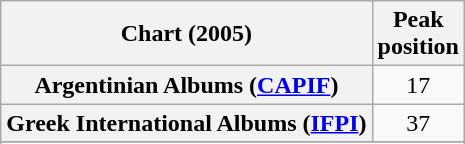<table class="wikitable sortable plainrowheaders" style="text-align:center">
<tr>
<th scope="col">Chart (2005)</th>
<th scope="col">Peak<br>position</th>
</tr>
<tr>
<th scope="row">Argentinian Albums (<a href='#'>CAPIF</a>)</th>
<td>17</td>
</tr>
<tr>
<th scope="row">Greek International Albums (<a href='#'>IFPI</a>)</th>
<td>37</td>
</tr>
<tr>
</tr>
<tr>
</tr>
<tr>
</tr>
</table>
